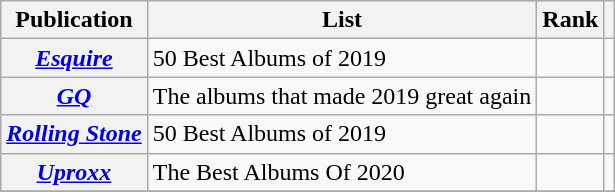<table class="sortable wikitable plainrowheaders">
<tr>
<th>Publication</th>
<th>List</th>
<th>Rank</th>
<th class="unsortable"></th>
</tr>
<tr>
<th scope="row"><em><a href='#'>Esquire</a></em></th>
<td>50 Best Albums of 2019</td>
<td></td>
<td></td>
</tr>
<tr>
<th scope="row"><em><a href='#'>GQ</a></em></th>
<td>The albums that made 2019 great again</td>
<td></td>
<td></td>
</tr>
<tr>
<th scope="row"><em><a href='#'>Rolling Stone</a></em></th>
<td>50 Best Albums of 2019</td>
<td></td>
<td></td>
</tr>
<tr>
<th scope="row"><em><a href='#'>Uproxx</a></em></th>
<td>The Best Albums Of 2020</td>
<td></td>
<td></td>
</tr>
<tr>
</tr>
</table>
